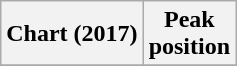<table class="wikitable plainrowheaders" style="text-align:center">
<tr>
<th scope="col">Chart (2017)</th>
<th scope="col">Peak<br> position</th>
</tr>
<tr>
</tr>
</table>
